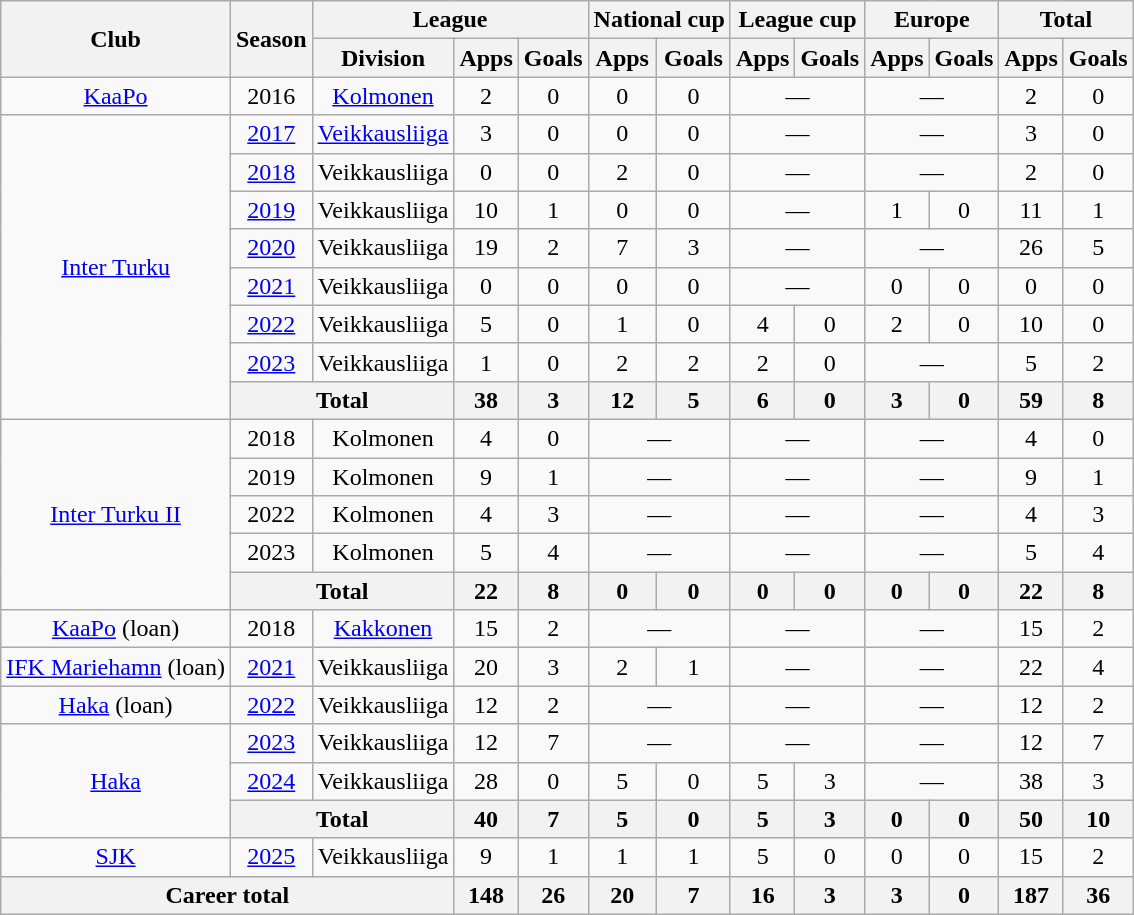<table class="wikitable" style="text-align:center">
<tr>
<th rowspan="2">Club</th>
<th rowspan="2">Season</th>
<th colspan="3">League</th>
<th colspan="2">National cup</th>
<th colspan="2">League cup</th>
<th colspan="2">Europe</th>
<th colspan="2">Total</th>
</tr>
<tr>
<th>Division</th>
<th>Apps</th>
<th>Goals</th>
<th>Apps</th>
<th>Goals</th>
<th>Apps</th>
<th>Goals</th>
<th>Apps</th>
<th>Goals</th>
<th>Apps</th>
<th>Goals</th>
</tr>
<tr>
<td><a href='#'>KaaPo</a></td>
<td>2016</td>
<td><a href='#'>Kolmonen</a></td>
<td>2</td>
<td>0</td>
<td>0</td>
<td>0</td>
<td colspan="2">—</td>
<td colspan="2">—</td>
<td>2</td>
<td>0</td>
</tr>
<tr>
<td rowspan=8><a href='#'>Inter Turku</a></td>
<td><a href='#'>2017</a></td>
<td><a href='#'>Veikkausliiga</a></td>
<td>3</td>
<td>0</td>
<td>0</td>
<td>0</td>
<td colspan="2">—</td>
<td colspan="2">—</td>
<td>3</td>
<td>0</td>
</tr>
<tr>
<td><a href='#'>2018</a></td>
<td>Veikkausliiga</td>
<td>0</td>
<td>0</td>
<td>2</td>
<td>0</td>
<td colspan="2">—</td>
<td colspan="2">—</td>
<td>2</td>
<td>0</td>
</tr>
<tr>
<td><a href='#'>2019</a></td>
<td>Veikkausliiga</td>
<td>10</td>
<td>1</td>
<td>0</td>
<td>0</td>
<td colspan="2">—</td>
<td>1</td>
<td>0</td>
<td>11</td>
<td>1</td>
</tr>
<tr>
<td><a href='#'>2020</a></td>
<td>Veikkausliiga</td>
<td>19</td>
<td>2</td>
<td>7</td>
<td>3</td>
<td colspan="2">—</td>
<td colspan="2">—</td>
<td>26</td>
<td>5</td>
</tr>
<tr>
<td><a href='#'>2021</a></td>
<td>Veikkausliiga</td>
<td>0</td>
<td>0</td>
<td>0</td>
<td>0</td>
<td colspan="2">—</td>
<td>0</td>
<td>0</td>
<td>0</td>
<td>0</td>
</tr>
<tr>
<td><a href='#'>2022</a></td>
<td>Veikkausliiga</td>
<td>5</td>
<td>0</td>
<td>1</td>
<td>0</td>
<td>4</td>
<td>0</td>
<td>2</td>
<td>0</td>
<td>10</td>
<td>0</td>
</tr>
<tr>
<td><a href='#'>2023</a></td>
<td>Veikkausliiga</td>
<td>1</td>
<td>0</td>
<td>2</td>
<td>2</td>
<td>2</td>
<td>0</td>
<td colspan="2">—</td>
<td>5</td>
<td>2</td>
</tr>
<tr>
<th colspan="2">Total</th>
<th>38</th>
<th>3</th>
<th>12</th>
<th>5</th>
<th>6</th>
<th>0</th>
<th>3</th>
<th>0</th>
<th>59</th>
<th>8</th>
</tr>
<tr>
<td rowspan=5><a href='#'>Inter Turku II</a></td>
<td>2018</td>
<td>Kolmonen</td>
<td>4</td>
<td>0</td>
<td colspan="2">—</td>
<td colspan="2">—</td>
<td colspan="2">—</td>
<td>4</td>
<td>0</td>
</tr>
<tr>
<td>2019</td>
<td>Kolmonen</td>
<td>9</td>
<td>1</td>
<td colspan="2">—</td>
<td colspan="2">—</td>
<td colspan="2">—</td>
<td>9</td>
<td>1</td>
</tr>
<tr>
<td>2022</td>
<td>Kolmonen</td>
<td>4</td>
<td>3</td>
<td colspan="2">—</td>
<td colspan="2">—</td>
<td colspan="2">—</td>
<td>4</td>
<td>3</td>
</tr>
<tr>
<td>2023</td>
<td>Kolmonen</td>
<td>5</td>
<td>4</td>
<td colspan="2">—</td>
<td colspan="2">—</td>
<td colspan="2">—</td>
<td>5</td>
<td>4</td>
</tr>
<tr>
<th colspan="2">Total</th>
<th>22</th>
<th>8</th>
<th>0</th>
<th>0</th>
<th>0</th>
<th>0</th>
<th>0</th>
<th>0</th>
<th>22</th>
<th>8</th>
</tr>
<tr>
<td><a href='#'>KaaPo</a> (loan)</td>
<td>2018</td>
<td><a href='#'>Kakkonen</a></td>
<td>15</td>
<td>2</td>
<td colspan="2">—</td>
<td colspan="2">—</td>
<td colspan="2">—</td>
<td>15</td>
<td>2</td>
</tr>
<tr>
<td><a href='#'>IFK Mariehamn</a> (loan)</td>
<td><a href='#'>2021</a></td>
<td>Veikkausliiga</td>
<td>20</td>
<td>3</td>
<td>2</td>
<td>1</td>
<td colspan="2">—</td>
<td colspan="2">—</td>
<td>22</td>
<td>4</td>
</tr>
<tr>
<td><a href='#'>Haka</a> (loan)</td>
<td><a href='#'>2022</a></td>
<td>Veikkausliiga</td>
<td>12</td>
<td>2</td>
<td colspan="2">—</td>
<td colspan="2">—</td>
<td colspan="2">—</td>
<td>12</td>
<td>2</td>
</tr>
<tr>
<td rowspan=3><a href='#'>Haka</a></td>
<td><a href='#'>2023</a></td>
<td>Veikkausliiga</td>
<td>12</td>
<td>7</td>
<td colspan="2">—</td>
<td colspan="2">—</td>
<td colspan="2">—</td>
<td>12</td>
<td>7</td>
</tr>
<tr>
<td><a href='#'>2024</a></td>
<td>Veikkausliiga</td>
<td>28</td>
<td>0</td>
<td>5</td>
<td>0</td>
<td>5</td>
<td>3</td>
<td colspan="2">—</td>
<td>38</td>
<td>3</td>
</tr>
<tr>
<th colspan="2">Total</th>
<th>40</th>
<th>7</th>
<th>5</th>
<th>0</th>
<th>5</th>
<th>3</th>
<th>0</th>
<th>0</th>
<th>50</th>
<th>10</th>
</tr>
<tr>
<td><a href='#'>SJK</a></td>
<td><a href='#'>2025</a></td>
<td>Veikkausliiga</td>
<td>9</td>
<td>1</td>
<td>1</td>
<td>1</td>
<td>5</td>
<td>0</td>
<td>0</td>
<td>0</td>
<td>15</td>
<td>2</td>
</tr>
<tr>
<th colspan="3">Career total</th>
<th>148</th>
<th>26</th>
<th>20</th>
<th>7</th>
<th>16</th>
<th>3</th>
<th>3</th>
<th>0</th>
<th>187</th>
<th>36</th>
</tr>
</table>
